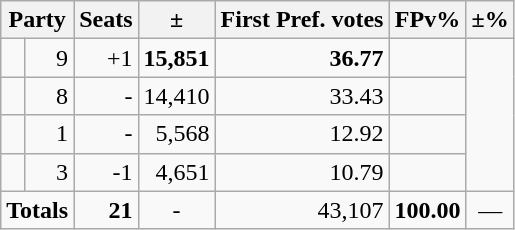<table class=wikitable>
<tr>
<th colspan=2 align=center>Party</th>
<th valign=top>Seats</th>
<th valign=top>±</th>
<th valign=top>First Pref. votes</th>
<th valign=top>FPv%</th>
<th valign=top>±%</th>
</tr>
<tr>
<td></td>
<td align=right>9</td>
<td align=right>+1</td>
<td align=right><strong>15,851</strong></td>
<td align=right><strong>36.77</strong></td>
<td align=right></td>
</tr>
<tr>
<td></td>
<td align=right>8</td>
<td align=right>-</td>
<td align=right>14,410</td>
<td align=right>33.43</td>
<td align=right></td>
</tr>
<tr>
<td></td>
<td align=right>1</td>
<td align=right>-</td>
<td align=right>5,568</td>
<td align=right>12.92</td>
<td align=right></td>
</tr>
<tr>
<td></td>
<td align=right>3</td>
<td align=right>-1</td>
<td align=right>4,651</td>
<td align=right>10.79</td>
<td align=right></td>
</tr>
<tr>
<td colspan=2 align=center><strong>Totals</strong></td>
<td align=right><strong>21</strong></td>
<td align=center>-</td>
<td align=right>43,107</td>
<td align=center><strong>100.00</strong></td>
<td align=center>—</td>
</tr>
</table>
